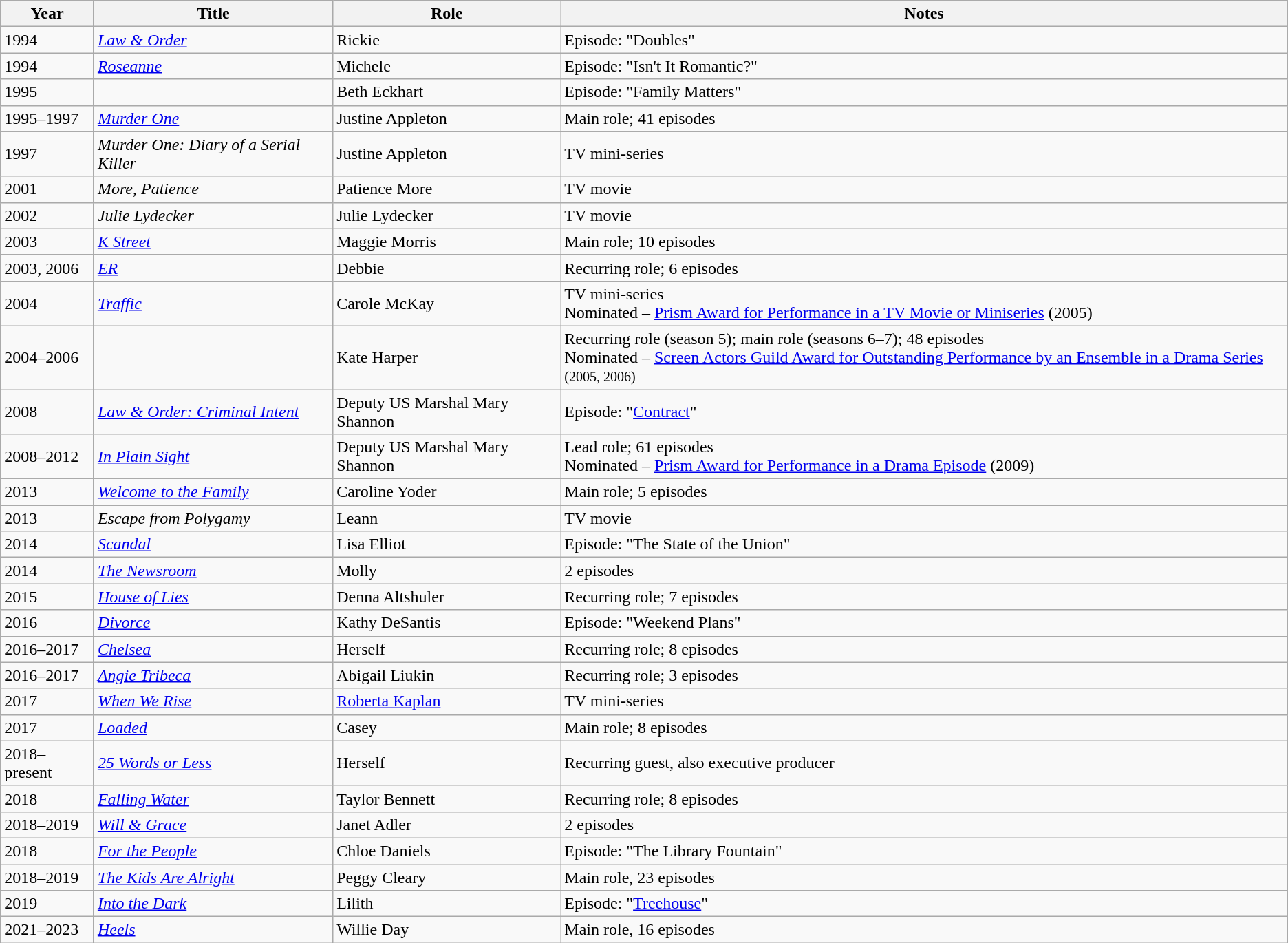<table class="wikitable sortable">
<tr>
<th>Year</th>
<th>Title</th>
<th>Role</th>
<th class="unsortable">Notes</th>
</tr>
<tr>
<td>1994</td>
<td><em><a href='#'>Law & Order</a></em></td>
<td>Rickie</td>
<td>Episode: "Doubles"</td>
</tr>
<tr>
<td>1994</td>
<td><em><a href='#'>Roseanne</a></em></td>
<td>Michele</td>
<td>Episode: "Isn't It Romantic?"</td>
</tr>
<tr>
<td>1995</td>
<td><em></em></td>
<td>Beth Eckhart</td>
<td>Episode: "Family Matters"</td>
</tr>
<tr>
<td>1995–1997</td>
<td><em><a href='#'>Murder One</a></em></td>
<td>Justine Appleton</td>
<td>Main role; 41 episodes</td>
</tr>
<tr>
<td>1997</td>
<td><em>Murder One: Diary of a Serial Killer</em></td>
<td>Justine Appleton</td>
<td>TV mini-series</td>
</tr>
<tr>
<td>2001</td>
<td><em>More, Patience</em></td>
<td>Patience More</td>
<td>TV movie</td>
</tr>
<tr>
<td>2002</td>
<td><em>Julie Lydecker</em></td>
<td>Julie Lydecker</td>
<td>TV movie</td>
</tr>
<tr>
<td>2003</td>
<td><em><a href='#'>K Street</a></em></td>
<td>Maggie Morris</td>
<td>Main role; 10 episodes</td>
</tr>
<tr>
<td>2003, 2006</td>
<td><em><a href='#'>ER</a></em></td>
<td>Debbie</td>
<td>Recurring role; 6 episodes</td>
</tr>
<tr>
<td>2004</td>
<td><em><a href='#'>Traffic</a></em></td>
<td>Carole McKay</td>
<td>TV mini-series<br>Nominated – <a href='#'>Prism Award for Performance in a TV Movie or Miniseries</a> (2005)</td>
</tr>
<tr>
<td>2004–2006</td>
<td><em></em></td>
<td>Kate Harper</td>
<td>Recurring role (season 5); main role (seasons 6–7); 48 episodes<br>Nominated – <a href='#'>Screen Actors Guild Award for Outstanding Performance by an Ensemble in a Drama Series</a> <small>(2005, 2006)</small></td>
</tr>
<tr>
<td>2008</td>
<td><em><a href='#'>Law & Order: Criminal Intent</a></em></td>
<td>Deputy US Marshal Mary Shannon</td>
<td>Episode: "<a href='#'>Contract</a>"</td>
</tr>
<tr>
<td>2008–2012</td>
<td><em><a href='#'>In Plain Sight</a></em></td>
<td>Deputy US Marshal Mary Shannon</td>
<td>Lead role; 61 episodes<br>Nominated – <a href='#'>Prism Award for Performance in a Drama Episode</a> (2009)</td>
</tr>
<tr>
<td>2013</td>
<td><em><a href='#'>Welcome to the Family</a></em></td>
<td>Caroline Yoder</td>
<td>Main role; 5 episodes</td>
</tr>
<tr>
<td>2013</td>
<td><em>Escape from Polygamy</em></td>
<td>Leann</td>
<td>TV movie</td>
</tr>
<tr>
<td>2014</td>
<td><em><a href='#'>Scandal</a></em></td>
<td>Lisa Elliot</td>
<td>Episode: "The State of the Union"</td>
</tr>
<tr>
<td>2014</td>
<td><em><a href='#'>The Newsroom</a></em></td>
<td>Molly</td>
<td>2 episodes</td>
</tr>
<tr>
<td>2015</td>
<td><em><a href='#'>House of Lies</a></em></td>
<td>Denna Altshuler</td>
<td>Recurring role; 7 episodes</td>
</tr>
<tr>
<td>2016</td>
<td><em><a href='#'>Divorce</a></em></td>
<td>Kathy DeSantis</td>
<td>Episode: "Weekend Plans"</td>
</tr>
<tr>
<td>2016–2017</td>
<td><em><a href='#'>Chelsea</a></em></td>
<td>Herself</td>
<td>Recurring role; 8 episodes</td>
</tr>
<tr>
<td>2016–2017</td>
<td><em><a href='#'>Angie Tribeca</a></em></td>
<td>Abigail Liukin</td>
<td>Recurring role; 3 episodes</td>
</tr>
<tr>
<td>2017</td>
<td><em><a href='#'>When We Rise</a></em></td>
<td><a href='#'>Roberta Kaplan</a></td>
<td>TV mini-series</td>
</tr>
<tr>
<td>2017</td>
<td><em><a href='#'>Loaded</a></em></td>
<td>Casey</td>
<td>Main role; 8 episodes</td>
</tr>
<tr>
<td>2018–present</td>
<td><em><a href='#'>25 Words or Less</a></em></td>
<td>Herself</td>
<td>Recurring guest, also executive producer</td>
</tr>
<tr>
<td>2018</td>
<td><em><a href='#'>Falling Water</a></em></td>
<td>Taylor Bennett</td>
<td>Recurring role; 8 episodes</td>
</tr>
<tr>
<td>2018–2019</td>
<td><em><a href='#'>Will & Grace</a></em></td>
<td>Janet Adler</td>
<td>2 episodes</td>
</tr>
<tr>
<td>2018</td>
<td><em><a href='#'>For the People</a></em></td>
<td>Chloe Daniels</td>
<td>Episode: "The Library Fountain"</td>
</tr>
<tr>
<td>2018–2019</td>
<td><em><a href='#'>The Kids Are Alright</a></em></td>
<td>Peggy Cleary</td>
<td>Main role, 23 episodes</td>
</tr>
<tr>
<td>2019</td>
<td><em><a href='#'>Into the Dark</a></em></td>
<td>Lilith</td>
<td>Episode: "<a href='#'>Treehouse</a>"</td>
</tr>
<tr>
<td>2021–2023</td>
<td><em><a href='#'>Heels</a></em></td>
<td>Willie Day</td>
<td>Main role, 16 episodes</td>
</tr>
</table>
